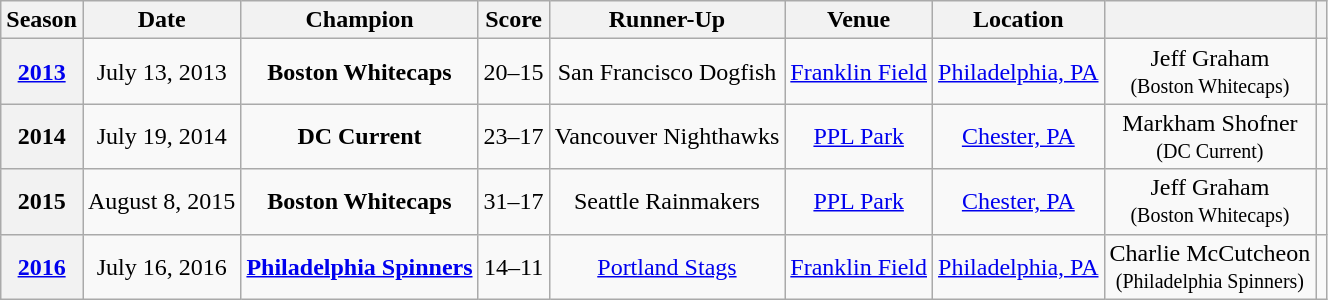<table class="wikitable" style="text-align:center">
<tr>
<th>Season</th>
<th>Date</th>
<th>Champion</th>
<th>Score</th>
<th>Runner-Up</th>
<th>Venue</th>
<th>Location</th>
<th></th>
<th></th>
</tr>
<tr>
<th><a href='#'>2013</a></th>
<td>July 13, 2013</td>
<td><strong>Boston Whitecaps</strong></td>
<td>20–15</td>
<td>San Francisco Dogfish</td>
<td><a href='#'>Franklin Field</a></td>
<td><a href='#'>Philadelphia, PA</a></td>
<td>Jeff Graham<br><small>(Boston Whitecaps)</small></td>
<td></td>
</tr>
<tr>
<th>2014</th>
<td>July 19, 2014</td>
<td><strong>DC Current</strong></td>
<td>23–17</td>
<td>Vancouver Nighthawks</td>
<td><a href='#'>PPL Park</a></td>
<td><a href='#'>Chester, PA</a></td>
<td>Markham Shofner<br><small>(DC Current)</small></td>
<td></td>
</tr>
<tr>
<th>2015</th>
<td>August 8, 2015</td>
<td><strong>Boston Whitecaps</strong></td>
<td>31–17</td>
<td>Seattle Rainmakers</td>
<td><a href='#'>PPL Park</a></td>
<td><a href='#'>Chester, PA</a></td>
<td>Jeff Graham<br><small>(Boston Whitecaps)</small></td>
<td></td>
</tr>
<tr>
<th><a href='#'>2016</a></th>
<td>July 16, 2016</td>
<td><strong><a href='#'>Philadelphia Spinners</a></strong></td>
<td>14–11</td>
<td><a href='#'>Portland Stags</a></td>
<td><a href='#'>Franklin Field</a></td>
<td><a href='#'>Philadelphia, PA</a></td>
<td>Charlie McCutcheon<br><small>(Philadelphia Spinners)</small></td>
<td></td>
</tr>
</table>
